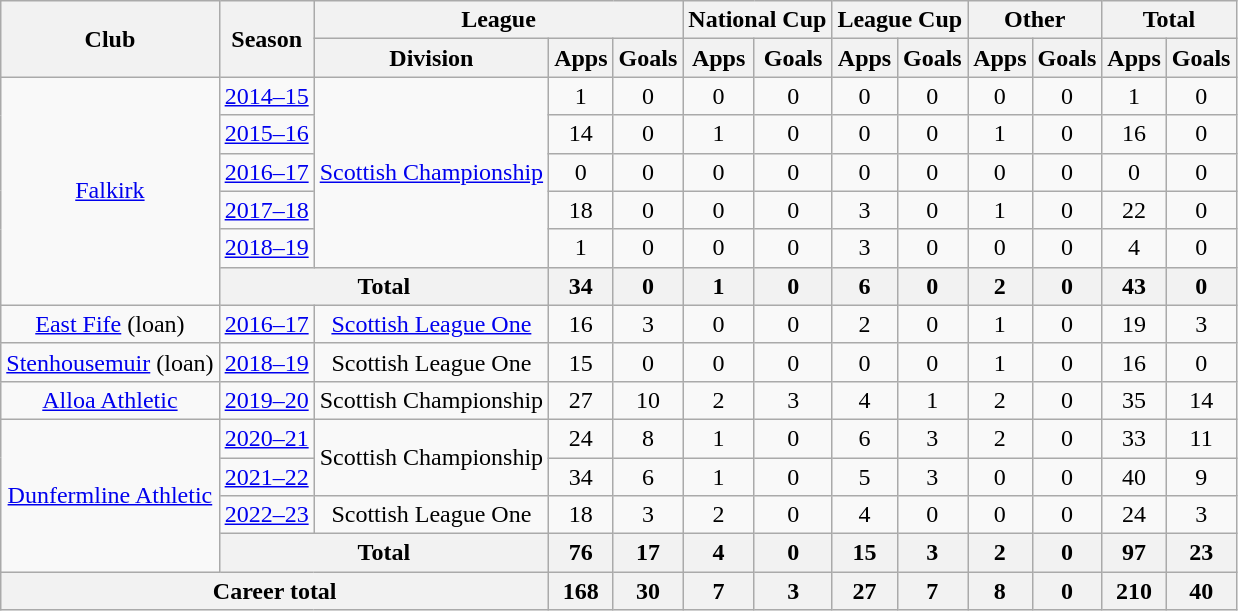<table class="wikitable" style="text-align: center;">
<tr>
<th rowspan="2">Club</th>
<th rowspan="2">Season</th>
<th colspan="3">League</th>
<th colspan="2">National Cup</th>
<th colspan="2">League Cup</th>
<th colspan="2">Other</th>
<th colspan="2">Total</th>
</tr>
<tr>
<th>Division</th>
<th>Apps</th>
<th>Goals</th>
<th>Apps</th>
<th>Goals</th>
<th>Apps</th>
<th>Goals</th>
<th>Apps</th>
<th>Goals</th>
<th>Apps</th>
<th>Goals</th>
</tr>
<tr>
<td rowspan="6"><a href='#'>Falkirk</a></td>
<td><a href='#'>2014–15</a></td>
<td rowspan=5><a href='#'>Scottish Championship</a></td>
<td>1</td>
<td>0</td>
<td>0</td>
<td>0</td>
<td>0</td>
<td>0</td>
<td>0</td>
<td>0</td>
<td>1</td>
<td>0</td>
</tr>
<tr>
<td><a href='#'>2015–16</a></td>
<td>14</td>
<td>0</td>
<td>1</td>
<td>0</td>
<td>0</td>
<td>0</td>
<td>1</td>
<td>0</td>
<td>16</td>
<td>0</td>
</tr>
<tr>
<td><a href='#'>2016–17</a></td>
<td>0</td>
<td>0</td>
<td>0</td>
<td>0</td>
<td>0</td>
<td>0</td>
<td>0</td>
<td>0</td>
<td>0</td>
<td>0</td>
</tr>
<tr>
<td><a href='#'>2017–18</a></td>
<td>18</td>
<td>0</td>
<td>0</td>
<td>0</td>
<td>3</td>
<td>0</td>
<td>1</td>
<td>0</td>
<td>22</td>
<td>0</td>
</tr>
<tr>
<td><a href='#'>2018–19</a></td>
<td>1</td>
<td>0</td>
<td>0</td>
<td>0</td>
<td>3</td>
<td>0</td>
<td>0</td>
<td>0</td>
<td>4</td>
<td>0</td>
</tr>
<tr>
<th colspan=2>Total</th>
<th>34</th>
<th>0</th>
<th>1</th>
<th>0</th>
<th>6</th>
<th>0</th>
<th>2</th>
<th>0</th>
<th>43</th>
<th>0</th>
</tr>
<tr>
<td><a href='#'>East Fife</a> (loan)</td>
<td><a href='#'>2016–17</a></td>
<td><a href='#'>Scottish League One</a></td>
<td>16</td>
<td>3</td>
<td>0</td>
<td>0</td>
<td>2</td>
<td>0</td>
<td>1</td>
<td>0</td>
<td>19</td>
<td>3</td>
</tr>
<tr>
<td><a href='#'>Stenhousemuir</a> (loan)</td>
<td><a href='#'>2018–19</a></td>
<td>Scottish League One</td>
<td>15</td>
<td>0</td>
<td>0</td>
<td>0</td>
<td>0</td>
<td>0</td>
<td>1</td>
<td>0</td>
<td>16</td>
<td>0</td>
</tr>
<tr>
<td><a href='#'>Alloa Athletic</a></td>
<td><a href='#'>2019–20</a></td>
<td>Scottish Championship</td>
<td>27</td>
<td>10</td>
<td>2</td>
<td>3</td>
<td>4</td>
<td>1</td>
<td>2</td>
<td>0</td>
<td>35</td>
<td>14</td>
</tr>
<tr>
<td rowspan=4><a href='#'>Dunfermline Athletic</a></td>
<td><a href='#'>2020–21</a></td>
<td rowspan=2>Scottish Championship</td>
<td>24</td>
<td>8</td>
<td>1</td>
<td>0</td>
<td>6</td>
<td>3</td>
<td>2</td>
<td>0</td>
<td>33</td>
<td>11</td>
</tr>
<tr>
<td><a href='#'>2021–22</a></td>
<td>34</td>
<td>6</td>
<td>1</td>
<td>0</td>
<td>5</td>
<td>3</td>
<td>0</td>
<td>0</td>
<td>40</td>
<td>9</td>
</tr>
<tr>
<td><a href='#'>2022–23</a></td>
<td>Scottish League One</td>
<td>18</td>
<td>3</td>
<td>2</td>
<td>0</td>
<td>4</td>
<td>0</td>
<td>0</td>
<td>0</td>
<td>24</td>
<td>3</td>
</tr>
<tr>
<th colspan="2">Total</th>
<th>76</th>
<th>17</th>
<th>4</th>
<th>0</th>
<th>15</th>
<th>3</th>
<th>2</th>
<th>0</th>
<th>97</th>
<th>23</th>
</tr>
<tr>
<th colspan="3">Career total</th>
<th>168</th>
<th>30</th>
<th>7</th>
<th>3</th>
<th>27</th>
<th>7</th>
<th>8</th>
<th>0</th>
<th>210</th>
<th>40</th>
</tr>
</table>
